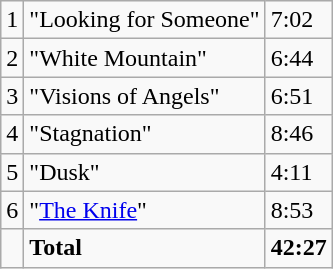<table class="wikitable">
<tr>
<td>1</td>
<td>"Looking for Someone"</td>
<td>7:02</td>
</tr>
<tr>
<td>2</td>
<td>"White Mountain"</td>
<td>6:44</td>
</tr>
<tr>
<td>3</td>
<td>"Visions of Angels"</td>
<td>6:51</td>
</tr>
<tr>
<td>4</td>
<td>"Stagnation"</td>
<td>8:46</td>
</tr>
<tr>
<td>5</td>
<td>"Dusk"</td>
<td>4:11</td>
</tr>
<tr>
<td>6</td>
<td>"<a href='#'>The Knife</a>"</td>
<td>8:53</td>
</tr>
<tr>
<td></td>
<td><strong>Total</strong></td>
<td><strong>42:27</strong></td>
</tr>
</table>
